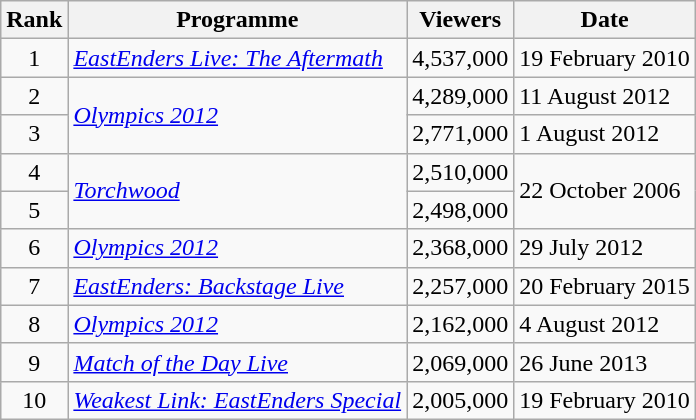<table class="wikitable">
<tr>
<th>Rank</th>
<th>Programme</th>
<th>Viewers</th>
<th>Date</th>
</tr>
<tr>
<td style="text-align:center;">1</td>
<td><em><a href='#'>EastEnders Live: The Aftermath</a></em></td>
<td>4,537,000</td>
<td>19 February 2010</td>
</tr>
<tr>
<td style="text-align:center;">2</td>
<td rowspan="2"><em><a href='#'>Olympics 2012</a></em></td>
<td>4,289,000</td>
<td>11 August 2012</td>
</tr>
<tr>
<td style="text-align:center;">3</td>
<td>2,771,000</td>
<td>1 August 2012</td>
</tr>
<tr>
<td style="text-align:center;">4</td>
<td rowspan="2"><em><a href='#'>Torchwood</a></em></td>
<td>2,510,000</td>
<td rowspan="2">22 October 2006</td>
</tr>
<tr>
<td style="text-align:center;">5</td>
<td>2,498,000</td>
</tr>
<tr>
<td style="text-align:center;">6</td>
<td><em><a href='#'>Olympics 2012</a></em></td>
<td>2,368,000</td>
<td>29 July 2012</td>
</tr>
<tr>
<td style="text-align:center;">7</td>
<td><em><a href='#'>EastEnders: Backstage Live</a> </em></td>
<td>2,257,000</td>
<td>20 February 2015</td>
</tr>
<tr>
<td style="text-align:center;">8</td>
<td><em><a href='#'>Olympics 2012</a></em></td>
<td>2,162,000</td>
<td>4 August 2012</td>
</tr>
<tr>
<td style="text-align:center;">9</td>
<td><em><a href='#'>Match of the Day Live</a></em></td>
<td>2,069,000</td>
<td>26 June 2013</td>
</tr>
<tr>
<td style="text-align:center;">10</td>
<td><em><a href='#'>Weakest Link: EastEnders Special</a></em></td>
<td>2,005,000</td>
<td>19 February 2010</td>
</tr>
</table>
